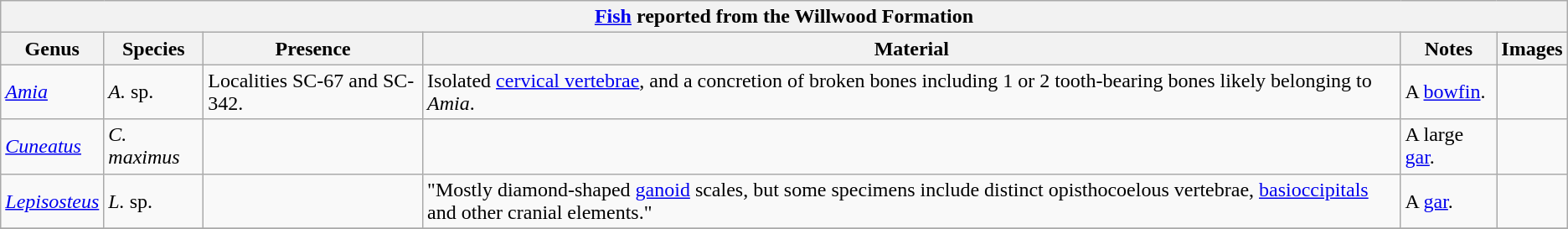<table class="wikitable" align="center">
<tr>
<th colspan="6" align="center"><strong><a href='#'>Fish</a> reported from the Willwood Formation</strong></th>
</tr>
<tr>
<th>Genus</th>
<th>Species</th>
<th>Presence</th>
<th><strong>Material</strong></th>
<th>Notes</th>
<th>Images</th>
</tr>
<tr>
<td><em><a href='#'>Amia</a></em></td>
<td><em>A.</em> sp.</td>
<td>Localities SC-67 and SC-342.</td>
<td>Isolated <a href='#'>cervical vertebrae</a>, and a concretion of broken bones including 1 or 2 tooth-bearing bones likely belonging to <em>Amia</em>.</td>
<td>A <a href='#'>bowfin</a>.</td>
<td></td>
</tr>
<tr>
<td><em><a href='#'>Cuneatus</a></em></td>
<td><em>C. maximus</em></td>
<td></td>
<td></td>
<td>A large <a href='#'>gar</a>.</td>
<td></td>
</tr>
<tr>
<td><em><a href='#'>Lepisosteus</a></em></td>
<td><em>L.</em> sp.</td>
<td></td>
<td>"Mostly diamond-shaped <a href='#'>ganoid</a> scales, but some specimens include distinct opisthocoelous vertebrae, <a href='#'>basioccipitals</a> and other cranial elements."</td>
<td>A <a href='#'>gar</a>.</td>
<td></td>
</tr>
<tr>
</tr>
</table>
